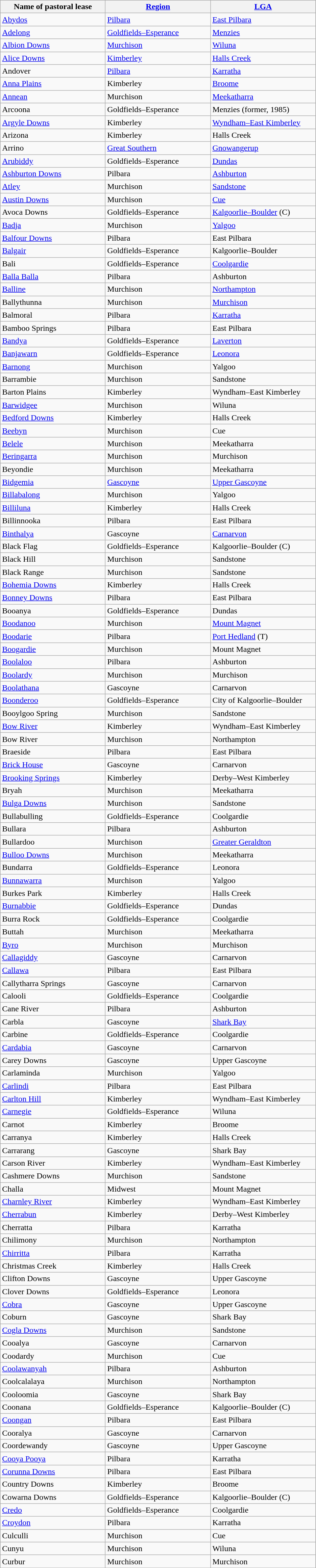<table class="sortable wikitable">
<tr>
<th width="200">Name of pastoral lease</th>
<th width="200"><a href='#'>Region</a></th>
<th width="200"><a href='#'>LGA</a></th>
</tr>
<tr>
<td><a href='#'>Abydos</a></td>
<td><a href='#'>Pilbara</a></td>
<td><a href='#'>East Pilbara</a></td>
</tr>
<tr>
<td><a href='#'>Adelong</a></td>
<td><a href='#'>Goldfields–Esperance</a></td>
<td><a href='#'>Menzies</a></td>
</tr>
<tr>
<td><a href='#'>Albion Downs</a></td>
<td><a href='#'>Murchison</a></td>
<td><a href='#'>Wiluna</a></td>
</tr>
<tr>
<td><a href='#'>Alice Downs</a></td>
<td><a href='#'>Kimberley</a></td>
<td><a href='#'>Halls Creek</a></td>
</tr>
<tr>
<td>Andover</td>
<td><a href='#'>Pilbara</a></td>
<td><a href='#'>Karratha</a></td>
</tr>
<tr>
<td><a href='#'>Anna Plains</a></td>
<td>Kimberley</td>
<td><a href='#'>Broome</a></td>
</tr>
<tr>
<td><a href='#'>Annean</a></td>
<td>Murchison</td>
<td><a href='#'>Meekatharra</a></td>
</tr>
<tr>
<td>Arcoona</td>
<td>Goldfields–Esperance</td>
<td>Menzies (former, 1985)</td>
</tr>
<tr>
<td><a href='#'>Argyle Downs</a></td>
<td>Kimberley</td>
<td><a href='#'>Wyndham–East Kimberley</a></td>
</tr>
<tr>
<td>Arizona</td>
<td>Kimberley</td>
<td>Halls Creek</td>
</tr>
<tr>
<td>Arrino</td>
<td><a href='#'>Great Southern</a></td>
<td><a href='#'>Gnowangerup</a></td>
</tr>
<tr>
<td><a href='#'>Arubiddy</a></td>
<td>Goldfields–Esperance</td>
<td><a href='#'>Dundas</a></td>
</tr>
<tr>
<td><a href='#'>Ashburton Downs</a></td>
<td>Pilbara</td>
<td><a href='#'>Ashburton</a></td>
</tr>
<tr>
<td><a href='#'>Atley</a></td>
<td>Murchison</td>
<td><a href='#'>Sandstone</a></td>
</tr>
<tr>
<td><a href='#'>Austin Downs</a></td>
<td>Murchison</td>
<td><a href='#'>Cue</a></td>
</tr>
<tr>
<td>Avoca Downs</td>
<td>Goldfields–Esperance</td>
<td><a href='#'>Kalgoorlie–Boulder</a> (C)</td>
</tr>
<tr>
<td><a href='#'>Badja</a></td>
<td>Murchison</td>
<td><a href='#'>Yalgoo</a></td>
</tr>
<tr>
<td><a href='#'>Balfour Downs</a></td>
<td>Pilbara</td>
<td>East Pilbara</td>
</tr>
<tr>
<td><a href='#'>Balgair</a></td>
<td>Goldfields–Esperance</td>
<td>Kalgoorlie–Boulder</td>
</tr>
<tr>
<td>Bali</td>
<td>Goldfields–Esperance</td>
<td><a href='#'>Coolgardie</a></td>
</tr>
<tr>
<td><a href='#'>Balla Balla</a></td>
<td>Pilbara</td>
<td>Ashburton</td>
</tr>
<tr>
<td><a href='#'>Balline</a></td>
<td>Murchison</td>
<td><a href='#'>Northampton</a></td>
</tr>
<tr>
<td>Ballythunna</td>
<td>Murchison</td>
<td><a href='#'>Murchison</a></td>
</tr>
<tr>
<td>Balmoral</td>
<td>Pilbara</td>
<td><a href='#'>Karratha</a></td>
</tr>
<tr>
<td>Bamboo Springs</td>
<td>Pilbara</td>
<td>East Pilbara</td>
</tr>
<tr>
<td><a href='#'>Bandya</a></td>
<td>Goldfields–Esperance</td>
<td><a href='#'>Laverton</a></td>
</tr>
<tr>
<td><a href='#'>Banjawarn</a></td>
<td>Goldfields–Esperance</td>
<td><a href='#'>Leonora</a></td>
</tr>
<tr>
<td><a href='#'>Barnong</a></td>
<td>Murchison</td>
<td>Yalgoo</td>
</tr>
<tr>
<td>Barrambie</td>
<td>Murchison</td>
<td>Sandstone</td>
</tr>
<tr>
<td>Barton Plains</td>
<td>Kimberley</td>
<td>Wyndham–East Kimberley</td>
</tr>
<tr>
<td><a href='#'>Barwidgee</a></td>
<td>Murchison</td>
<td>Wiluna</td>
</tr>
<tr>
<td><a href='#'>Bedford Downs</a></td>
<td>Kimberley</td>
<td>Halls Creek</td>
</tr>
<tr>
<td><a href='#'>Beebyn</a></td>
<td>Murchison</td>
<td>Cue</td>
</tr>
<tr>
<td><a href='#'>Belele</a></td>
<td>Murchison</td>
<td>Meekatharra</td>
</tr>
<tr>
<td><a href='#'>Beringarra</a></td>
<td>Murchison</td>
<td>Murchison</td>
</tr>
<tr>
<td>Beyondie</td>
<td>Murchison</td>
<td>Meekatharra</td>
</tr>
<tr>
<td><a href='#'>Bidgemia</a></td>
<td><a href='#'>Gascoyne</a></td>
<td><a href='#'>Upper Gascoyne</a></td>
</tr>
<tr>
<td><a href='#'>Billabalong</a></td>
<td>Murchison</td>
<td>Yalgoo</td>
</tr>
<tr>
<td><a href='#'>Billiluna</a></td>
<td>Kimberley</td>
<td>Halls Creek</td>
</tr>
<tr>
<td>Billinnooka</td>
<td>Pilbara</td>
<td>East Pilbara</td>
</tr>
<tr>
<td><a href='#'>Binthalya</a></td>
<td>Gascoyne</td>
<td><a href='#'>Carnarvon</a></td>
</tr>
<tr>
<td>Black Flag</td>
<td>Goldfields–Esperance</td>
<td>Kalgoorlie–Boulder (C)</td>
</tr>
<tr>
<td>Black Hill</td>
<td>Murchison</td>
<td>Sandstone</td>
</tr>
<tr>
<td>Black Range</td>
<td>Murchison</td>
<td>Sandstone</td>
</tr>
<tr>
<td><a href='#'>Bohemia Downs</a></td>
<td>Kimberley</td>
<td>Halls Creek</td>
</tr>
<tr>
<td><a href='#'>Bonney Downs</a></td>
<td>Pilbara</td>
<td>East Pilbara</td>
</tr>
<tr>
<td>Booanya</td>
<td>Goldfields–Esperance</td>
<td>Dundas</td>
</tr>
<tr>
<td><a href='#'>Boodanoo</a></td>
<td>Murchison</td>
<td><a href='#'>Mount Magnet</a></td>
</tr>
<tr>
<td><a href='#'>Boodarie</a></td>
<td>Pilbara</td>
<td><a href='#'>Port Hedland</a> (T)</td>
</tr>
<tr>
<td><a href='#'>Boogardie</a></td>
<td>Murchison</td>
<td>Mount Magnet</td>
</tr>
<tr>
<td><a href='#'>Boolaloo</a></td>
<td>Pilbara</td>
<td>Ashburton</td>
</tr>
<tr>
<td><a href='#'>Boolardy</a></td>
<td>Murchison</td>
<td>Murchison</td>
</tr>
<tr>
<td><a href='#'>Boolathana</a></td>
<td>Gascoyne</td>
<td>Carnarvon</td>
</tr>
<tr>
<td><a href='#'>Boonderoo</a></td>
<td>Goldfields–Esperance</td>
<td>City of Kalgoorlie–Boulder</td>
</tr>
<tr>
<td>Booylgoo Spring</td>
<td>Murchison</td>
<td>Sandstone</td>
</tr>
<tr>
<td><a href='#'>Bow River</a></td>
<td>Kimberley</td>
<td>Wyndham–East Kimberley</td>
</tr>
<tr>
<td>Bow River</td>
<td>Murchison</td>
<td>Northampton</td>
</tr>
<tr>
<td>Braeside</td>
<td>Pilbara</td>
<td>East Pilbara</td>
</tr>
<tr>
<td><a href='#'>Brick House</a></td>
<td>Gascoyne</td>
<td>Carnarvon</td>
</tr>
<tr>
<td><a href='#'>Brooking Springs</a></td>
<td>Kimberley</td>
<td>Derby–West Kimberley</td>
</tr>
<tr>
<td>Bryah</td>
<td>Murchison</td>
<td>Meekatharra</td>
</tr>
<tr>
<td><a href='#'>Bulga Downs</a></td>
<td>Murchison</td>
<td>Sandstone</td>
</tr>
<tr>
<td>Bullabulling</td>
<td>Goldfields–Esperance</td>
<td>Coolgardie</td>
</tr>
<tr>
<td>Bullara</td>
<td>Pilbara</td>
<td>Ashburton</td>
</tr>
<tr>
<td>Bullardoo</td>
<td>Murchison</td>
<td><a href='#'>Greater Geraldton</a></td>
</tr>
<tr>
<td><a href='#'>Bulloo Downs</a></td>
<td>Murchison</td>
<td>Meekatharra</td>
</tr>
<tr>
<td>Bundarra</td>
<td>Goldfields–Esperance</td>
<td>Leonora</td>
</tr>
<tr>
<td><a href='#'>Bunnawarra</a></td>
<td>Murchison</td>
<td>Yalgoo</td>
</tr>
<tr>
<td>Burkes Park</td>
<td>Kimberley</td>
<td>Halls Creek</td>
</tr>
<tr>
<td><a href='#'>Burnabbie</a></td>
<td>Goldfields–Esperance</td>
<td>Dundas</td>
</tr>
<tr>
<td>Burra Rock</td>
<td>Goldfields–Esperance</td>
<td>Coolgardie</td>
</tr>
<tr>
<td>Buttah</td>
<td>Murchison</td>
<td>Meekatharra</td>
</tr>
<tr>
<td><a href='#'>Byro</a></td>
<td>Murchison</td>
<td>Murchison</td>
</tr>
<tr>
<td><a href='#'>Callagiddy</a></td>
<td>Gascoyne</td>
<td>Carnarvon</td>
</tr>
<tr>
<td><a href='#'>Callawa</a></td>
<td>Pilbara</td>
<td>East Pilbara</td>
</tr>
<tr>
<td>Callytharra Springs</td>
<td>Gascoyne</td>
<td>Carnarvon</td>
</tr>
<tr>
<td>Calooli</td>
<td>Goldfields–Esperance</td>
<td>Coolgardie</td>
</tr>
<tr>
<td>Cane River</td>
<td>Pilbara</td>
<td>Ashburton</td>
</tr>
<tr>
<td>Carbla</td>
<td>Gascoyne</td>
<td><a href='#'>Shark Bay</a></td>
</tr>
<tr>
<td>Carbine</td>
<td>Goldfields–Esperance</td>
<td>Coolgardie</td>
</tr>
<tr>
<td><a href='#'>Cardabia</a></td>
<td>Gascoyne</td>
<td>Carnarvon</td>
</tr>
<tr>
<td>Carey Downs</td>
<td>Gascoyne</td>
<td>Upper Gascoyne</td>
</tr>
<tr>
<td>Carlaminda</td>
<td>Murchison</td>
<td>Yalgoo</td>
</tr>
<tr>
<td><a href='#'>Carlindi</a></td>
<td>Pilbara</td>
<td>East Pilbara</td>
</tr>
<tr>
<td><a href='#'>Carlton Hill</a></td>
<td>Kimberley</td>
<td>Wyndham–East Kimberley</td>
</tr>
<tr>
<td><a href='#'>Carnegie</a></td>
<td>Goldfields–Esperance</td>
<td>Wiluna</td>
</tr>
<tr>
<td>Carnot</td>
<td>Kimberley</td>
<td>Broome</td>
</tr>
<tr>
<td>Carranya</td>
<td>Kimberley</td>
<td>Halls Creek</td>
</tr>
<tr>
<td>Carrarang</td>
<td>Gascoyne</td>
<td>Shark Bay</td>
</tr>
<tr>
<td>Carson River</td>
<td>Kimberley</td>
<td>Wyndham–East Kimberley</td>
</tr>
<tr>
<td>Cashmere Downs</td>
<td>Murchison</td>
<td>Sandstone</td>
</tr>
<tr>
<td>Challa</td>
<td>Midwest</td>
<td>Mount Magnet</td>
</tr>
<tr>
<td><a href='#'>Charnley River</a></td>
<td>Kimberley</td>
<td>Wyndham–East Kimberley</td>
</tr>
<tr>
<td><a href='#'>Cherrabun</a></td>
<td>Kimberley</td>
<td>Derby–West Kimberley</td>
</tr>
<tr>
<td>Cherratta</td>
<td>Pilbara</td>
<td>Karratha</td>
</tr>
<tr>
<td>Chilimony</td>
<td>Murchison</td>
<td>Northampton</td>
</tr>
<tr>
<td><a href='#'>Chirritta</a></td>
<td>Pilbara</td>
<td>Karratha</td>
</tr>
<tr>
<td>Christmas Creek</td>
<td>Kimberley</td>
<td>Halls Creek</td>
</tr>
<tr>
<td>Clifton Downs</td>
<td>Gascoyne</td>
<td>Upper Gascoyne</td>
</tr>
<tr>
<td>Clover Downs</td>
<td>Goldfields–Esperance</td>
<td>Leonora</td>
</tr>
<tr>
<td><a href='#'>Cobra</a></td>
<td>Gascoyne</td>
<td>Upper Gascoyne</td>
</tr>
<tr>
<td>Coburn</td>
<td>Gascoyne</td>
<td>Shark Bay</td>
</tr>
<tr>
<td><a href='#'>Cogla Downs</a></td>
<td>Murchison</td>
<td>Sandstone</td>
</tr>
<tr>
<td>Cooalya</td>
<td>Gascoyne</td>
<td>Carnarvon</td>
</tr>
<tr>
<td>Coodardy</td>
<td>Murchison</td>
<td>Cue</td>
</tr>
<tr>
<td><a href='#'>Coolawanyah</a></td>
<td>Pilbara</td>
<td>Ashburton</td>
</tr>
<tr>
<td>Coolcalalaya</td>
<td>Murchison</td>
<td>Northampton</td>
</tr>
<tr>
<td>Cooloomia</td>
<td>Gascoyne</td>
<td>Shark Bay</td>
</tr>
<tr>
<td>Coonana</td>
<td>Goldfields–Esperance</td>
<td>Kalgoorlie–Boulder (C)</td>
</tr>
<tr>
<td><a href='#'>Coongan</a></td>
<td>Pilbara</td>
<td>East Pilbara</td>
</tr>
<tr>
<td>Cooralya</td>
<td>Gascoyne</td>
<td>Carnarvon</td>
</tr>
<tr>
<td>Coordewandy</td>
<td>Gascoyne</td>
<td>Upper Gascoyne</td>
</tr>
<tr>
<td><a href='#'>Cooya Pooya</a></td>
<td>Pilbara</td>
<td>Karratha</td>
</tr>
<tr>
<td><a href='#'>Corunna Downs</a></td>
<td>Pilbara</td>
<td>East Pilbara</td>
</tr>
<tr>
<td>Country Downs</td>
<td>Kimberley</td>
<td>Broome</td>
</tr>
<tr>
<td>Cowarna Downs</td>
<td>Goldfields–Esperance</td>
<td>Kalgoorlie–Boulder (C)</td>
</tr>
<tr>
<td><a href='#'>Credo</a></td>
<td>Goldfields–Esperance</td>
<td>Coolgardie</td>
</tr>
<tr>
<td><a href='#'>Croydon</a></td>
<td>Pilbara</td>
<td>Karratha</td>
</tr>
<tr>
<td>Culculli</td>
<td>Murchison</td>
<td>Cue</td>
</tr>
<tr>
<td>Cunyu</td>
<td>Murchison</td>
<td>Wiluna</td>
</tr>
<tr>
<td>Curbur</td>
<td>Murchison</td>
<td>Murchison</td>
</tr>
<tr>
</tr>
</table>
